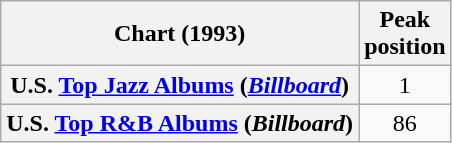<table class="wikitable sortable plainrowheaders" style="text-align:center">
<tr>
<th scope="col">Chart (1993)</th>
<th scope="col">Peak<br>position</th>
</tr>
<tr>
<th scope="row">U.S. <a href='#'>Top Jazz Albums</a> (<em><a href='#'>Billboard</a></em>)</th>
<td>1</td>
</tr>
<tr>
<th scope="row">U.S. <a href='#'>Top R&B Albums</a> (<em>Billboard</em>)</th>
<td>86</td>
</tr>
</table>
